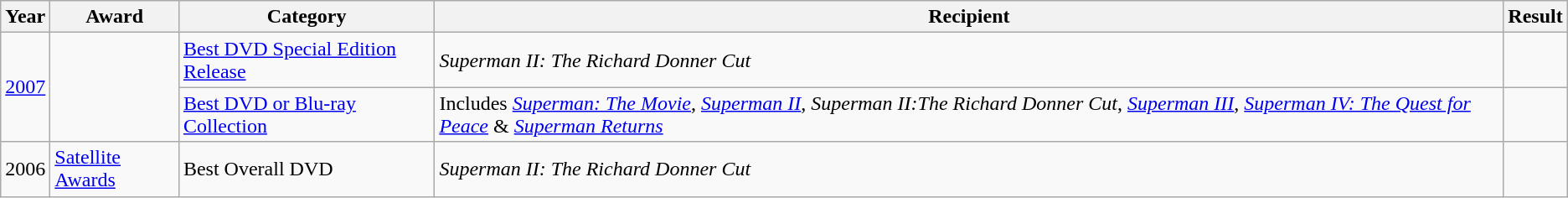<table class="wikitable sortable">
<tr>
<th>Year</th>
<th>Award</th>
<th>Category</th>
<th>Recipient</th>
<th>Result</th>
</tr>
<tr>
<td rowspan="2"><a href='#'>2007</a></td>
<td rowspan="2"></td>
<td><a href='#'>Best DVD Special Edition Release</a></td>
<td><em>Superman II: The Richard Donner Cut</em></td>
<td></td>
</tr>
<tr>
<td><a href='#'>Best DVD or Blu-ray Collection</a></td>
<td>Includes <em><a href='#'>Superman: The Movie</a></em>, <em><a href='#'>Superman II</a></em>, <em>Superman II:The Richard Donner Cut</em>, <em><a href='#'>Superman III</a></em>, <em><a href='#'>Superman IV: The Quest for Peace</a></em> & <em><a href='#'>Superman Returns</a></em></td>
<td></td>
</tr>
<tr>
<td>2006</td>
<td><a href='#'>Satellite Awards</a></td>
<td>Best Overall DVD</td>
<td><em>Superman II: The Richard Donner Cut</em></td>
<td></td>
</tr>
</table>
